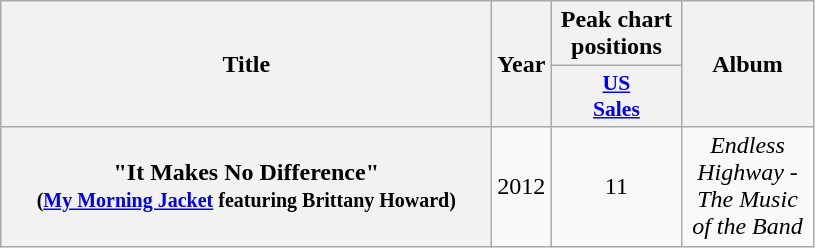<table class="wikitable plainrowheaders" style="text-align:center;">
<tr>
<th rowspan="2" style="width:20em;">Title</th>
<th rowspan="2" style="width:1em;">Year</th>
<th colspan="1" style="width:5em;">Peak chart positions</th>
<th rowspan="2" style="width:5em;">Album</th>
</tr>
<tr>
<th scope="col" style="width:2em;font-size:90%;"><a href='#'>US<br>Sales</a><br></th>
</tr>
<tr>
<th scope="row">"It Makes No Difference"<br><small>(<a href='#'>My Morning Jacket</a> featuring Brittany Howard)</small></th>
<td>2012</td>
<td>11</td>
<td><em>Endless Highway - The Music of the Band</em></td>
</tr>
</table>
